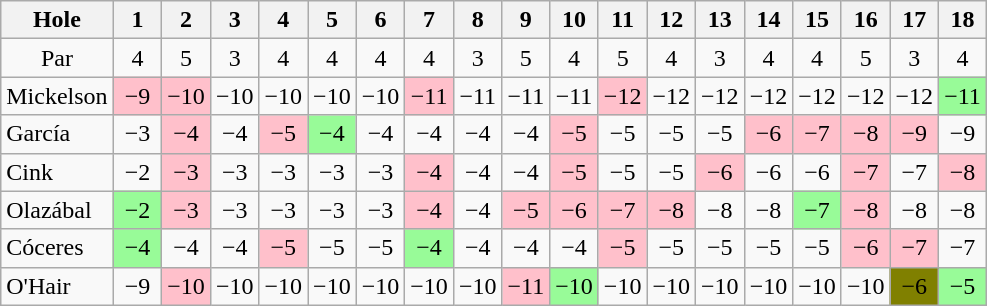<table class="wikitable" style="text-align:center">
<tr>
<th>Hole</th>
<th>1</th>
<th>2</th>
<th>3</th>
<th>4</th>
<th>5</th>
<th>6</th>
<th>7</th>
<th>8</th>
<th>9</th>
<th>10</th>
<th>11</th>
<th>12</th>
<th>13</th>
<th>14</th>
<th>15</th>
<th>16</th>
<th>17</th>
<th>18</th>
</tr>
<tr>
<td>Par</td>
<td>4</td>
<td>5</td>
<td>3</td>
<td>4</td>
<td>4</td>
<td>4</td>
<td>4</td>
<td>3</td>
<td>5</td>
<td>4</td>
<td>5</td>
<td>4</td>
<td>3</td>
<td>4</td>
<td>4</td>
<td>5</td>
<td>3</td>
<td>4</td>
</tr>
<tr>
<td align=left> Mickelson</td>
<td style="background: Pink;">−9</td>
<td style="background: Pink;">−10</td>
<td>−10</td>
<td>−10</td>
<td>−10</td>
<td>−10</td>
<td style="background: Pink;">−11</td>
<td>−11</td>
<td>−11</td>
<td>−11</td>
<td style="background: Pink;">−12</td>
<td>−12</td>
<td>−12</td>
<td>−12</td>
<td>−12</td>
<td>−12</td>
<td>−12</td>
<td style="background: PaleGreen;">−11</td>
</tr>
<tr>
<td align=left> García</td>
<td>−3</td>
<td style="background: Pink;">−4</td>
<td>−4</td>
<td style="background: Pink;">−5</td>
<td style="background: PaleGreen;">−4</td>
<td>−4</td>
<td>−4</td>
<td>−4</td>
<td>−4</td>
<td style="background: Pink;">−5</td>
<td>−5</td>
<td>−5</td>
<td>−5</td>
<td style="background: Pink;">−6</td>
<td style="background: Pink;">−7</td>
<td style="background: Pink;">−8</td>
<td style="background: Pink;">−9</td>
<td>−9</td>
</tr>
<tr>
<td align=left> Cink</td>
<td>−2</td>
<td style="background: Pink;">−3</td>
<td>−3</td>
<td>−3</td>
<td>−3</td>
<td>−3</td>
<td style="background: Pink;">−4</td>
<td>−4</td>
<td>−4</td>
<td style="background: Pink;">−5</td>
<td>−5</td>
<td>−5</td>
<td style="background: Pink;">−6</td>
<td>−6</td>
<td>−6</td>
<td style="background: Pink;">−7</td>
<td>−7</td>
<td style="background: Pink;">−8</td>
</tr>
<tr>
<td align=left> Olazábal</td>
<td style="background: PaleGreen;">−2</td>
<td style="background: Pink;">−3</td>
<td>−3</td>
<td>−3</td>
<td>−3</td>
<td>−3</td>
<td style="background: Pink;">−4</td>
<td>−4</td>
<td style="background: Pink;">−5</td>
<td style="background: Pink;">−6</td>
<td style="background: Pink;">−7</td>
<td style="background: Pink;">−8</td>
<td>−8</td>
<td>−8</td>
<td style="background: PaleGreen;">−7</td>
<td style="background: Pink;">−8</td>
<td>−8</td>
<td>−8</td>
</tr>
<tr>
<td align=left> Cóceres</td>
<td style="background: PaleGreen;">−4</td>
<td>−4</td>
<td>−4</td>
<td style="background: Pink;">−5</td>
<td>−5</td>
<td>−5</td>
<td style="background: PaleGreen;">−4</td>
<td>−4</td>
<td>−4</td>
<td>−4</td>
<td style="background: Pink;">−5</td>
<td>−5</td>
<td>−5</td>
<td>−5</td>
<td>−5</td>
<td style="background: Pink;">−6</td>
<td style="background: Pink;">−7</td>
<td>−7</td>
</tr>
<tr>
<td align=left> O'Hair</td>
<td> −9 </td>
<td style="background: Pink;">−10</td>
<td>−10</td>
<td>−10</td>
<td>−10</td>
<td>−10</td>
<td>−10</td>
<td>−10</td>
<td style="background: Pink;">−11</td>
<td style="background: PaleGreen;">−10</td>
<td>−10</td>
<td>−10</td>
<td>−10</td>
<td>−10</td>
<td>−10</td>
<td>−10</td>
<td style="background: Olive;">−6</td>
<td style="background: PaleGreen;">−5</td>
</tr>
</table>
